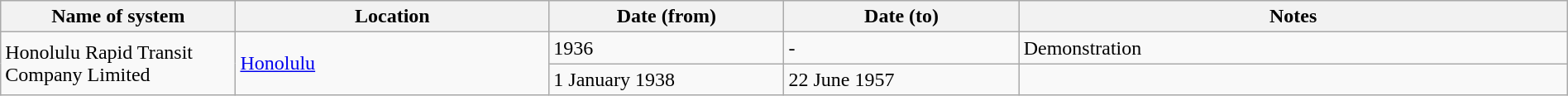<table class="wikitable" width=100%>
<tr>
<th width=15%>Name of system</th>
<th width=20%>Location</th>
<th width=15%>Date (from)</th>
<th width=15%>Date (to)</th>
<th width=35%>Notes</th>
</tr>
<tr>
<td rowspan="2">Honolulu Rapid Transit Company Limited</td>
<td rowspan="2"><a href='#'>Honolulu</a></td>
<td>1936</td>
<td>-</td>
<td>Demonstration</td>
</tr>
<tr>
<td>1 January 1938</td>
<td>22 June 1957</td>
<td> </td>
</tr>
</table>
